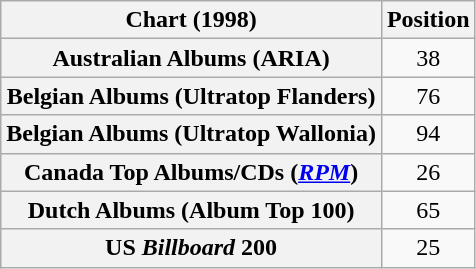<table class="wikitable sortable plainrowheaders" style="text-align:center">
<tr>
<th scope="col">Chart (1998)</th>
<th scope="col">Position</th>
</tr>
<tr>
<th scope="row">Australian Albums (ARIA)</th>
<td>38</td>
</tr>
<tr>
<th scope="row">Belgian Albums (Ultratop Flanders)</th>
<td>76</td>
</tr>
<tr>
<th scope="row">Belgian Albums (Ultratop Wallonia)</th>
<td>94</td>
</tr>
<tr>
<th scope="row">Canada Top Albums/CDs (<em><a href='#'>RPM</a></em>)</th>
<td>26</td>
</tr>
<tr>
<th scope="row">Dutch Albums (Album Top 100)</th>
<td>65</td>
</tr>
<tr>
<th scope="row">US <em>Billboard</em> 200</th>
<td>25</td>
</tr>
</table>
